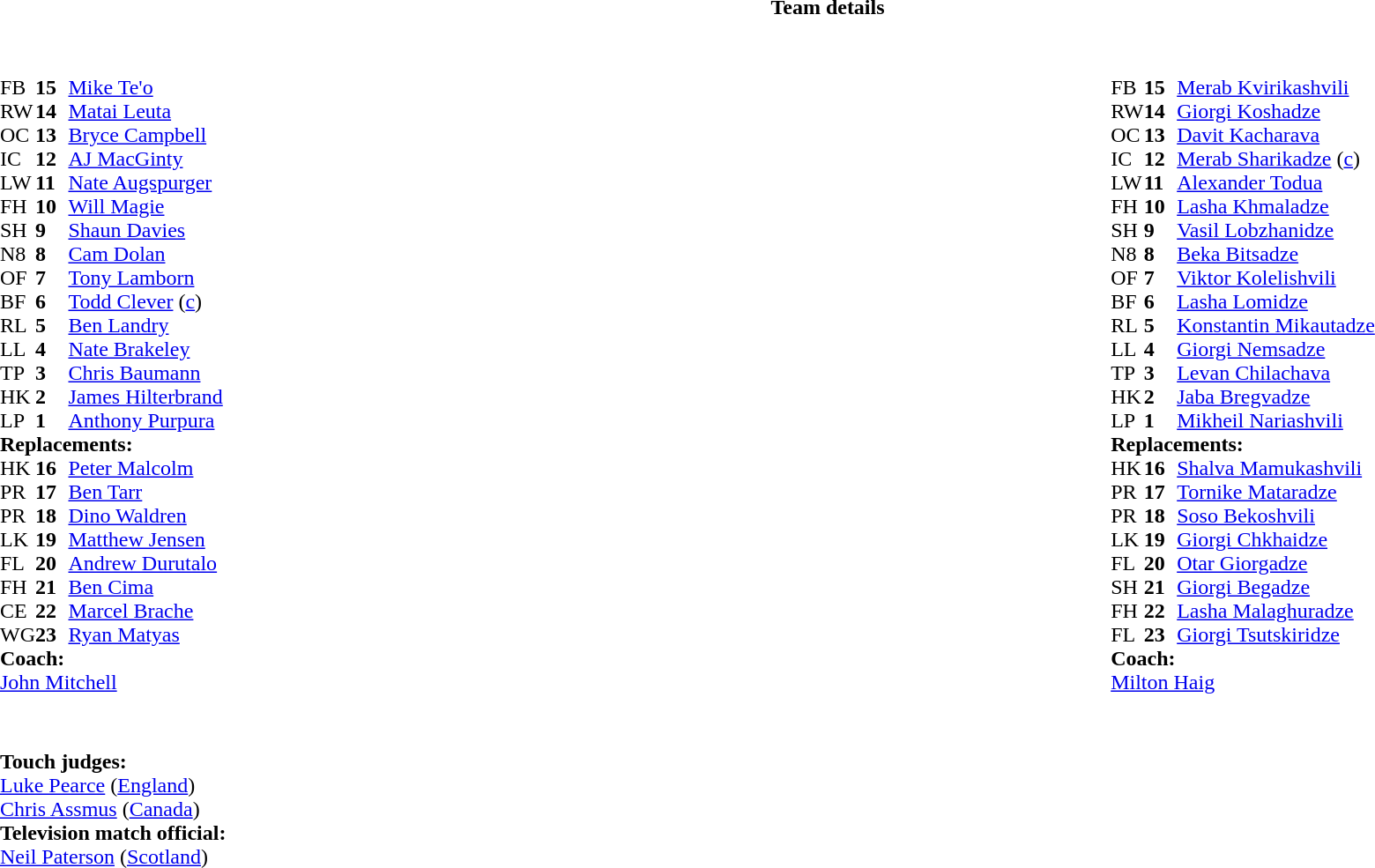<table border="0" width="100%" class="collapsible collapsed">
<tr>
<th>Team details</th>
</tr>
<tr>
<td><br><table width="100%">
<tr>
<td valign="top" width="50%"><br><table style="font-size: 100%" cellspacing="0" cellpadding="0">
<tr>
<th width="25"></th>
<th width="25"></th>
</tr>
<tr>
<td>FB</td>
<td><strong>15</strong></td>
<td><a href='#'>Mike Te'o</a></td>
</tr>
<tr>
<td>RW</td>
<td><strong>14</strong></td>
<td><a href='#'>Matai Leuta</a></td>
<td></td>
<td></td>
<td></td>
</tr>
<tr>
<td>OC</td>
<td><strong>13</strong></td>
<td><a href='#'>Bryce Campbell</a></td>
<td></td>
<td></td>
</tr>
<tr>
<td>IC</td>
<td><strong>12</strong></td>
<td><a href='#'>AJ MacGinty</a></td>
</tr>
<tr>
<td>LW</td>
<td><strong>11</strong></td>
<td><a href='#'>Nate Augspurger</a></td>
</tr>
<tr>
<td>FH</td>
<td><strong>10</strong></td>
<td><a href='#'>Will Magie</a></td>
<td></td>
<td></td>
</tr>
<tr>
<td>SH</td>
<td><strong>9</strong></td>
<td><a href='#'>Shaun Davies</a></td>
<td></td>
<td></td>
</tr>
<tr>
<td>N8</td>
<td><strong>8</strong></td>
<td><a href='#'>Cam Dolan</a></td>
<td></td>
<td></td>
</tr>
<tr>
<td>OF</td>
<td><strong>7</strong></td>
<td><a href='#'>Tony Lamborn</a></td>
</tr>
<tr>
<td>BF</td>
<td><strong>6</strong></td>
<td><a href='#'>Todd Clever</a> (<a href='#'>c</a>)</td>
<td></td>
<td></td>
</tr>
<tr>
<td>RL</td>
<td><strong>5</strong></td>
<td><a href='#'>Ben Landry</a></td>
</tr>
<tr>
<td>LL</td>
<td><strong>4</strong></td>
<td><a href='#'>Nate Brakeley</a></td>
</tr>
<tr>
<td>TP</td>
<td><strong>3</strong></td>
<td><a href='#'>Chris Baumann</a></td>
<td></td>
<td></td>
<td></td>
</tr>
<tr>
<td>HK</td>
<td><strong>2</strong></td>
<td><a href='#'>James Hilterbrand</a></td>
<td></td>
<td></td>
</tr>
<tr>
<td>LP</td>
<td><strong>1</strong></td>
<td><a href='#'>Anthony Purpura</a></td>
<td></td>
<td></td>
</tr>
<tr>
<td colspan=3><strong>Replacements:</strong></td>
</tr>
<tr>
<td>HK</td>
<td><strong>16</strong></td>
<td><a href='#'>Peter Malcolm</a></td>
<td></td>
<td></td>
</tr>
<tr>
<td>PR</td>
<td><strong>17</strong></td>
<td><a href='#'>Ben Tarr</a></td>
<td></td>
<td></td>
</tr>
<tr>
<td>PR</td>
<td><strong>18</strong></td>
<td><a href='#'>Dino Waldren</a></td>
<td></td>
<td></td>
</tr>
<tr>
<td>LK</td>
<td><strong>19</strong></td>
<td><a href='#'>Matthew Jensen</a></td>
<td></td>
<td></td>
</tr>
<tr>
<td>FL</td>
<td><strong>20</strong></td>
<td><a href='#'>Andrew Durutalo</a></td>
<td></td>
<td></td>
</tr>
<tr>
<td>FH</td>
<td><strong>21</strong></td>
<td><a href='#'>Ben Cima</a></td>
<td></td>
<td></td>
</tr>
<tr>
<td>CE</td>
<td><strong>22</strong></td>
<td><a href='#'>Marcel Brache</a></td>
<td></td>
<td></td>
</tr>
<tr>
<td>WG</td>
<td><strong>23</strong></td>
<td><a href='#'>Ryan Matyas</a></td>
<td></td>
<td></td>
</tr>
<tr>
<td colspan=3><strong>Coach:</strong></td>
</tr>
<tr>
<td colspan="4"> <a href='#'>John Mitchell</a></td>
</tr>
</table>
</td>
<td valign="top" width="50%"><br><table style="font-size: 100%" cellspacing="0" cellpadding="0" align="center">
<tr>
<th width="25"></th>
<th width="25"></th>
</tr>
<tr>
<td>FB</td>
<td><strong>15</strong></td>
<td><a href='#'>Merab Kvirikashvili</a></td>
</tr>
<tr>
<td>RW</td>
<td><strong>14</strong></td>
<td><a href='#'>Giorgi Koshadze</a></td>
</tr>
<tr>
<td>OC</td>
<td><strong>13</strong></td>
<td><a href='#'>Davit Kacharava</a></td>
</tr>
<tr>
<td>IC</td>
<td><strong>12</strong></td>
<td><a href='#'>Merab Sharikadze</a> (<a href='#'>c</a>)</td>
</tr>
<tr>
<td>LW</td>
<td><strong>11</strong></td>
<td><a href='#'>Alexander Todua</a></td>
</tr>
<tr>
<td>FH</td>
<td><strong>10</strong></td>
<td><a href='#'>Lasha Khmaladze</a></td>
<td></td>
<td></td>
</tr>
<tr>
<td>SH</td>
<td><strong>9</strong></td>
<td><a href='#'>Vasil Lobzhanidze</a></td>
<td></td>
<td></td>
</tr>
<tr>
<td>N8</td>
<td><strong>8</strong></td>
<td><a href='#'>Beka Bitsadze</a></td>
</tr>
<tr>
<td>OF</td>
<td><strong>7</strong></td>
<td><a href='#'>Viktor Kolelishvili</a></td>
<td></td>
<td></td>
</tr>
<tr>
<td>BF</td>
<td><strong>6</strong></td>
<td><a href='#'>Lasha Lomidze</a></td>
</tr>
<tr>
<td>RL</td>
<td><strong>5</strong></td>
<td><a href='#'>Konstantin Mikautadze</a></td>
<td></td>
<td></td>
</tr>
<tr>
<td>LL</td>
<td><strong>4</strong></td>
<td><a href='#'>Giorgi Nemsadze</a></td>
<td></td>
<td></td>
</tr>
<tr>
<td>TP</td>
<td><strong>3</strong></td>
<td><a href='#'>Levan Chilachava</a></td>
<td></td>
<td></td>
</tr>
<tr>
<td>HK</td>
<td><strong>2</strong></td>
<td><a href='#'>Jaba Bregvadze</a></td>
<td></td>
<td></td>
</tr>
<tr>
<td>LP</td>
<td><strong>1</strong></td>
<td><a href='#'>Mikheil Nariashvili</a></td>
<td></td>
<td></td>
</tr>
<tr>
<td colspan=3><strong>Replacements:</strong></td>
</tr>
<tr>
<td>HK</td>
<td><strong>16</strong></td>
<td><a href='#'>Shalva Mamukashvili</a></td>
<td></td>
<td></td>
</tr>
<tr>
<td>PR</td>
<td><strong>17</strong></td>
<td><a href='#'>Tornike Mataradze</a></td>
<td></td>
<td></td>
</tr>
<tr>
<td>PR</td>
<td><strong>18</strong></td>
<td><a href='#'>Soso Bekoshvili</a></td>
<td></td>
<td></td>
</tr>
<tr>
<td>LK</td>
<td><strong>19</strong></td>
<td><a href='#'>Giorgi Chkhaidze</a></td>
<td></td>
<td></td>
</tr>
<tr>
<td>FL</td>
<td><strong>20</strong></td>
<td><a href='#'>Otar Giorgadze</a></td>
<td></td>
<td></td>
</tr>
<tr>
<td>SH</td>
<td><strong>21</strong></td>
<td><a href='#'>Giorgi Begadze</a></td>
<td></td>
<td></td>
</tr>
<tr>
<td>FH</td>
<td><strong>22</strong></td>
<td><a href='#'>Lasha Malaghuradze</a></td>
<td></td>
<td></td>
</tr>
<tr>
<td>FL</td>
<td><strong>23</strong></td>
<td><a href='#'>Giorgi Tsutskiridze</a></td>
<td></td>
<td></td>
</tr>
<tr>
<td colspan=3><strong>Coach:</strong></td>
</tr>
<tr>
<td colspan="4"> <a href='#'>Milton Haig</a></td>
</tr>
</table>
</td>
</tr>
</table>
<table width=100% style="font-size: 100%">
<tr>
<td><br><br><strong>Touch judges:</strong>
<br><a href='#'>Luke Pearce</a> (<a href='#'>England</a>)
<br><a href='#'>Chris Assmus</a> (<a href='#'>Canada</a>)
<br><strong>Television match official:</strong>
<br><a href='#'>Neil Paterson</a> (<a href='#'>Scotland</a>)</td>
</tr>
</table>
</td>
</tr>
</table>
